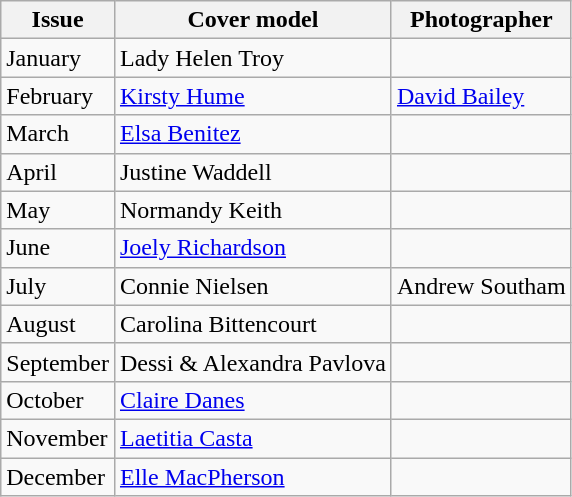<table class="sortable wikitable">
<tr>
<th>Issue</th>
<th>Cover model</th>
<th>Photographer</th>
</tr>
<tr>
<td>January</td>
<td>Lady Helen Troy</td>
<td></td>
</tr>
<tr>
<td>February</td>
<td><a href='#'>Kirsty Hume</a></td>
<td><a href='#'>David Bailey</a></td>
</tr>
<tr>
<td>March</td>
<td><a href='#'>Elsa Benitez</a></td>
<td></td>
</tr>
<tr>
<td>April</td>
<td>Justine Waddell</td>
<td></td>
</tr>
<tr>
<td>May</td>
<td>Normandy Keith</td>
<td></td>
</tr>
<tr>
<td>June</td>
<td><a href='#'>Joely Richardson</a></td>
<td></td>
</tr>
<tr>
<td>July</td>
<td>Connie Nielsen</td>
<td>Andrew Southam</td>
</tr>
<tr>
<td>August</td>
<td>Carolina Bittencourt</td>
<td></td>
</tr>
<tr>
<td>September</td>
<td>Dessi & Alexandra Pavlova</td>
<td></td>
</tr>
<tr>
<td>October</td>
<td><a href='#'>Claire Danes</a></td>
<td></td>
</tr>
<tr>
<td>November</td>
<td><a href='#'>Laetitia Casta</a></td>
<td></td>
</tr>
<tr>
<td>December</td>
<td><a href='#'>Elle MacPherson</a></td>
<td></td>
</tr>
</table>
